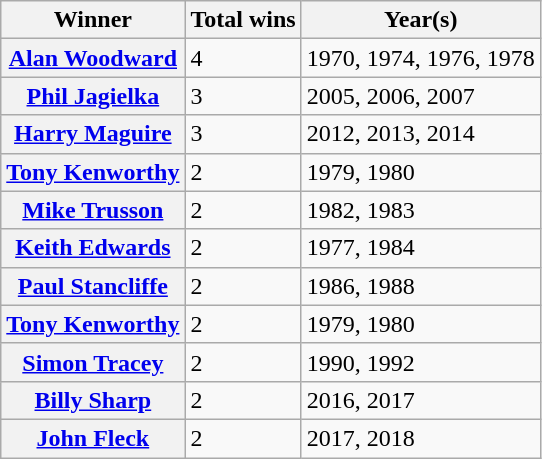<table class="wikitable plainrowheaders">
<tr>
<th scope="col">Winner</th>
<th scope="col">Total wins</th>
<th scope="col">Year(s)</th>
</tr>
<tr>
<th scope="row"> <a href='#'>Alan Woodward</a></th>
<td>4</td>
<td>1970, 1974, 1976, 1978</td>
</tr>
<tr>
<th scope="row"> <a href='#'>Phil Jagielka</a></th>
<td>3</td>
<td>2005, 2006, 2007</td>
</tr>
<tr>
<th scope="row"> <a href='#'>Harry Maguire</a></th>
<td>3</td>
<td>2012, 2013, 2014</td>
</tr>
<tr>
<th scope="row"> <a href='#'>Tony Kenworthy</a></th>
<td>2</td>
<td>1979, 1980</td>
</tr>
<tr>
<th scope="row"> <a href='#'>Mike Trusson</a></th>
<td>2</td>
<td>1982, 1983</td>
</tr>
<tr>
<th scope="row"> <a href='#'>Keith Edwards</a></th>
<td>2</td>
<td>1977, 1984</td>
</tr>
<tr>
<th scope="row"> <a href='#'>Paul Stancliffe</a></th>
<td>2</td>
<td>1986, 1988</td>
</tr>
<tr>
<th scope="row"> <a href='#'>Tony Kenworthy</a></th>
<td>2</td>
<td>1979, 1980</td>
</tr>
<tr>
<th scope="row"> <a href='#'>Simon Tracey</a></th>
<td>2</td>
<td>1990, 1992</td>
</tr>
<tr>
<th scope="row"> <a href='#'>Billy Sharp</a></th>
<td>2</td>
<td>2016, 2017</td>
</tr>
<tr>
<th scope="row"> <a href='#'>John Fleck</a></th>
<td>2</td>
<td>2017, 2018</td>
</tr>
</table>
